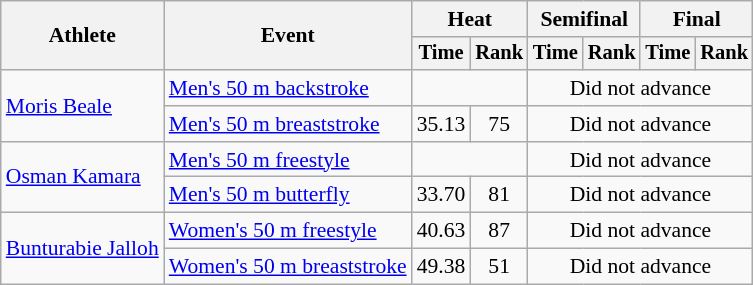<table class=wikitable style="font-size:90%">
<tr>
<th rowspan="2">Athlete</th>
<th rowspan="2">Event</th>
<th colspan="2">Heat</th>
<th colspan="2">Semifinal</th>
<th colspan="2">Final</th>
</tr>
<tr style="font-size:95%">
<th>Time</th>
<th>Rank</th>
<th>Time</th>
<th>Rank</th>
<th>Time</th>
<th>Rank</th>
</tr>
<tr align=center>
<td align=left rowspan=2><a href='#'>Moris Beale</a></td>
<td align=left><a href='#'>Men's 50 m backstroke</a></td>
<td colspan=2></td>
<td colspan=4>Did not advance</td>
</tr>
<tr align=center>
<td align=left><a href='#'>Men's 50 m breaststroke</a></td>
<td>35.13</td>
<td>75</td>
<td colspan=4>Did not advance</td>
</tr>
<tr align=center>
<td align=left rowspan=2><a href='#'>Osman Kamara</a></td>
<td align=left><a href='#'>Men's 50 m freestyle</a></td>
<td colspan=2></td>
<td colspan=4>Did not advance</td>
</tr>
<tr align=center>
<td align=left><a href='#'>Men's 50 m butterfly</a></td>
<td>33.70</td>
<td>81</td>
<td colspan=4>Did not advance</td>
</tr>
<tr align=center>
<td align=left rowspan=2><a href='#'>Bunturabie Jalloh</a></td>
<td align=left><a href='#'>Women's 50 m freestyle</a></td>
<td>40.63</td>
<td>87</td>
<td colspan=4>Did not advance</td>
</tr>
<tr align=center>
<td align=left><a href='#'>Women's 50 m breaststroke</a></td>
<td>49.38</td>
<td>51</td>
<td colspan=4>Did not advance</td>
</tr>
</table>
